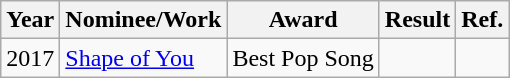<table class="wikitable">
<tr>
<th>Year</th>
<th>Nominee/Work</th>
<th>Award</th>
<th>Result</th>
<th>Ref.</th>
</tr>
<tr>
<td>2017</td>
<td><a href='#'>Shape of You</a></td>
<td>Best Pop Song</td>
<td></td>
<td></td>
</tr>
</table>
